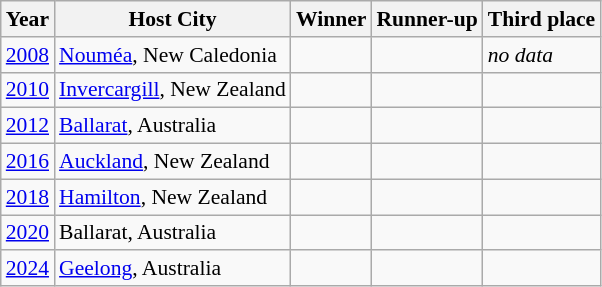<table class=wikitable style="font-size:90%;">
<tr>
<th>Year</th>
<th>Host City</th>
<th>Winner</th>
<th>Runner-up</th>
<th>Third place</th>
</tr>
<tr>
<td><a href='#'>2008</a></td>
<td><a href='#'>Nouméa</a>, New Caledonia</td>
<td></td>
<td></td>
<td><em>no data</em></td>
</tr>
<tr>
<td><a href='#'>2010</a></td>
<td><a href='#'>Invercargill</a>, New Zealand</td>
<td></td>
<td></td>
<td></td>
</tr>
<tr>
<td><a href='#'>2012</a></td>
<td><a href='#'>Ballarat</a>, Australia</td>
<td></td>
<td></td>
<td></td>
</tr>
<tr>
<td><a href='#'>2016</a></td>
<td><a href='#'>Auckland</a>, New Zealand</td>
<td></td>
<td></td>
<td></td>
</tr>
<tr>
<td><a href='#'>2018</a></td>
<td><a href='#'>Hamilton</a>, New Zealand</td>
<td></td>
<td></td>
<td></td>
</tr>
<tr>
<td><a href='#'>2020</a></td>
<td>Ballarat, Australia</td>
<td></td>
<td></td>
<td></td>
</tr>
<tr>
<td><a href='#'>2024</a></td>
<td><a href='#'>Geelong</a>, Australia</td>
<td></td>
<td></td>
<td></td>
</tr>
</table>
